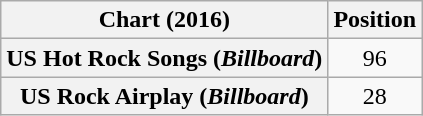<table class="wikitable sortable plainrowheaders" style="text-align:center">
<tr>
<th scope="col">Chart (2016)</th>
<th scope="col">Position</th>
</tr>
<tr>
<th scope="row">US Hot Rock Songs (<em>Billboard</em>)</th>
<td>96</td>
</tr>
<tr>
<th scope="row">US Rock Airplay (<em>Billboard</em>)</th>
<td>28</td>
</tr>
</table>
